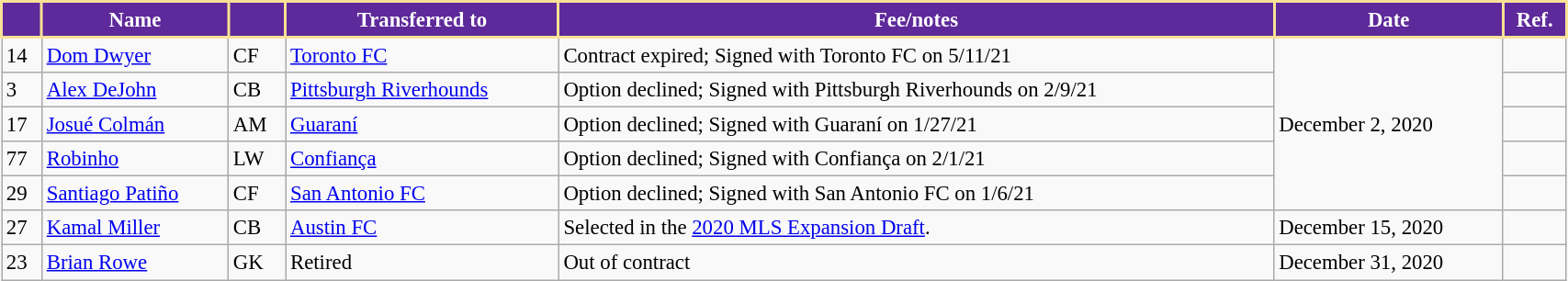<table class="wikitable" style="width:90%; text-align:center; font-size:95%; text-align:left;">
<tr>
<th style="background:#5E299A; color:white; border:2px solid #F8E196;"></th>
<th style="background:#5E299A; color:white; border:2px solid #F8E196;">Name</th>
<th style="background:#5E299A; color:white; border:2px solid #F8E196;"></th>
<th style="background:#5E299A; color:white; border:2px solid #F8E196;">Transferred to</th>
<th style="background:#5E299A; color:white; border:2px solid #F8E196;">Fee/notes</th>
<th style="background:#5E299A; color:white; border:2px solid #F8E196;">Date</th>
<th style="background:#5E299A; color:white; border:2px solid #F8E196;">Ref.</th>
</tr>
<tr>
<td>14</td>
<td> <a href='#'>Dom Dwyer</a></td>
<td>CF</td>
<td> <a href='#'>Toronto FC</a></td>
<td>Contract expired; Signed with Toronto FC on 5/11/21</td>
<td rowspan="5">December 2, 2020</td>
<td></td>
</tr>
<tr>
<td>3</td>
<td> <a href='#'>Alex DeJohn</a></td>
<td>CB</td>
<td> <a href='#'>Pittsburgh Riverhounds</a></td>
<td>Option declined; Signed with Pittsburgh Riverhounds on 2/9/21</td>
<td></td>
</tr>
<tr>
<td>17</td>
<td> <a href='#'>Josué Colmán</a></td>
<td>AM</td>
<td> <a href='#'>Guaraní</a></td>
<td>Option declined; Signed with Guaraní on 1/27/21</td>
<td></td>
</tr>
<tr>
<td>77</td>
<td> <a href='#'>Robinho</a></td>
<td>LW</td>
<td> <a href='#'>Confiança</a></td>
<td>Option declined; Signed with Confiança on 2/1/21</td>
<td></td>
</tr>
<tr>
<td>29</td>
<td> <a href='#'>Santiago Patiño</a></td>
<td>CF</td>
<td> <a href='#'>San Antonio FC</a></td>
<td>Option declined; Signed with San Antonio FC on 1/6/21</td>
<td></td>
</tr>
<tr>
<td>27</td>
<td> <a href='#'>Kamal Miller</a></td>
<td>CB</td>
<td> <a href='#'>Austin FC</a></td>
<td>Selected in the <a href='#'>2020 MLS Expansion Draft</a>.</td>
<td>December 15, 2020</td>
<td></td>
</tr>
<tr>
<td>23</td>
<td> <a href='#'>Brian Rowe</a></td>
<td>GK</td>
<td>Retired</td>
<td>Out of contract</td>
<td>December 31, 2020</td>
<td></td>
</tr>
</table>
